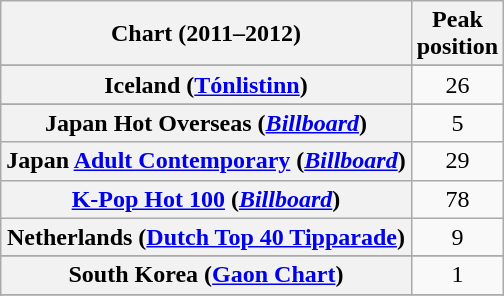<table class="wikitable plainrowheaders sortable" style="text-align:center">
<tr>
<th>Chart (2011–2012)</th>
<th>Peak<br>position</th>
</tr>
<tr>
</tr>
<tr>
</tr>
<tr>
</tr>
<tr>
</tr>
<tr>
</tr>
<tr>
</tr>
<tr>
<th scope="row">Iceland (<a href='#'>Tónlistinn</a>)</th>
<td style="text-align:center;">26</td>
</tr>
<tr>
</tr>
<tr>
</tr>
<tr>
<th scope="row">Japan Hot Overseas (<em><a href='#'>Billboard</a></em>)</th>
<td>5</td>
</tr>
<tr>
<th scope="row">Japan <a href='#'>Adult Contemporary</a> (<em><a href='#'>Billboard</a></em>)</th>
<td>29</td>
</tr>
<tr>
<th scope="row"><a href='#'>K-Pop Hot 100</a> (<em><a href='#'>Billboard</a></em>)</th>
<td>78</td>
</tr>
<tr>
<th scope="row">Netherlands (<a href='#'>Dutch Top 40 Tipparade</a>)</th>
<td>9</td>
</tr>
<tr>
</tr>
<tr>
</tr>
<tr>
</tr>
<tr>
</tr>
<tr>
</tr>
<tr>
<th scope="row">South Korea (<a href='#'>Gaon Chart</a>)</th>
<td>1</td>
</tr>
<tr>
</tr>
<tr>
</tr>
<tr>
</tr>
<tr>
</tr>
<tr>
</tr>
<tr>
</tr>
<tr>
</tr>
<tr>
</tr>
</table>
